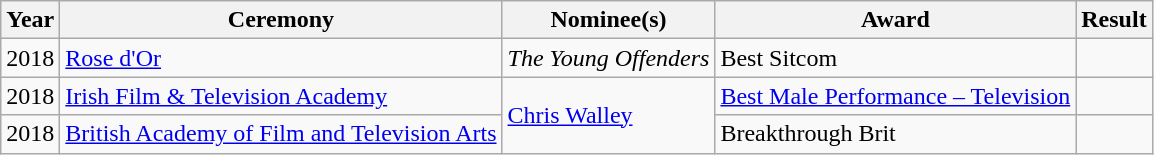<table class=wikitable plainrowheaders>
<tr>
<th>Year</th>
<th>Ceremony</th>
<th>Nominee(s)</th>
<th>Award</th>
<th>Result</th>
</tr>
<tr>
<td>2018</td>
<td><a href='#'>Rose d'Or</a></td>
<td><em>The Young Offenders</em></td>
<td>Best Sitcom</td>
<td></td>
</tr>
<tr>
<td>2018</td>
<td><a href='#'>Irish Film & Television Academy</a></td>
<td rowspan=2><a href='#'>Chris Walley</a></td>
<td><a href='#'>Best Male Performance – Television</a></td>
<td></td>
</tr>
<tr>
<td>2018</td>
<td><a href='#'>British Academy of Film and Television Arts</a></td>
<td>Breakthrough Brit</td>
<td></td>
</tr>
</table>
